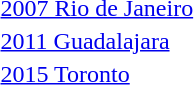<table>
<tr>
<td><a href='#'>2007 Rio de Janeiro</a></td>
<td></td>
<td></td>
<td></td>
</tr>
<tr>
<td><a href='#'>2011 Guadalajara</a></td>
<td></td>
<td></td>
<td></td>
</tr>
<tr>
<td><a href='#'>2015 Toronto</a><br></td>
<td></td>
<td></td>
<td></td>
</tr>
</table>
